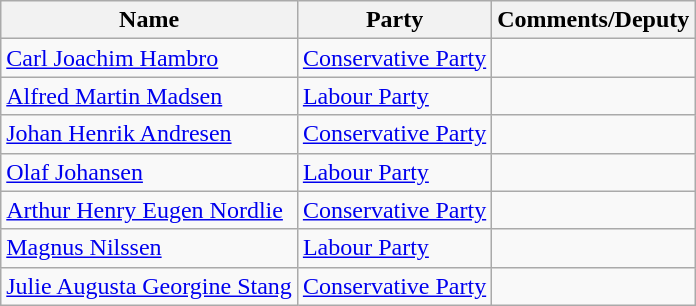<table class="wikitable">
<tr>
<th>Name</th>
<th>Party</th>
<th>Comments/Deputy</th>
</tr>
<tr>
<td><a href='#'>Carl Joachim Hambro</a></td>
<td><a href='#'>Conservative Party</a></td>
<td></td>
</tr>
<tr>
<td><a href='#'>Alfred Martin Madsen</a></td>
<td><a href='#'>Labour Party</a></td>
<td></td>
</tr>
<tr>
<td><a href='#'>Johan Henrik Andresen</a></td>
<td><a href='#'>Conservative Party</a></td>
<td></td>
</tr>
<tr>
<td><a href='#'>Olaf Johansen</a></td>
<td><a href='#'>Labour Party</a></td>
<td></td>
</tr>
<tr>
<td><a href='#'>Arthur Henry Eugen Nordlie</a></td>
<td><a href='#'>Conservative Party</a></td>
<td></td>
</tr>
<tr>
<td><a href='#'>Magnus Nilssen</a></td>
<td><a href='#'>Labour Party</a></td>
<td></td>
</tr>
<tr>
<td><a href='#'>Julie Augusta Georgine Stang</a></td>
<td><a href='#'>Conservative Party</a></td>
<td></td>
</tr>
</table>
